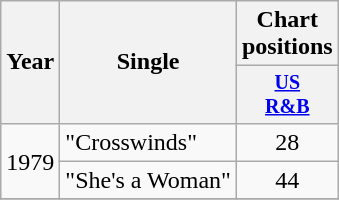<table class="wikitable" style="text-align:center;">
<tr>
<th rowspan="2">Year</th>
<th rowspan="2">Single</th>
<th colspan="3">Chart positions</th>
</tr>
<tr style="font-size:smaller;">
<th width="40"><a href='#'>US<br>R&B</a></th>
</tr>
<tr>
<td rowspan="2">1979</td>
<td align="left">"Crosswinds"</td>
<td>28</td>
</tr>
<tr>
<td align="left">"She's a Woman"</td>
<td>44</td>
</tr>
<tr>
</tr>
</table>
